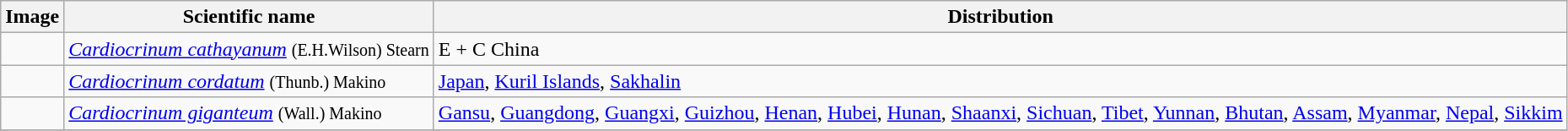<table class="wikitable">
<tr>
<th>Image</th>
<th>Scientific name</th>
<th>Distribution</th>
</tr>
<tr>
<td></td>
<td><em><a href='#'>Cardiocrinum cathayanum</a></em> <small>(E.H.Wilson) Stearn</small></td>
<td>E + C China</td>
</tr>
<tr>
<td></td>
<td><em><a href='#'>Cardiocrinum cordatum</a></em> <small>(Thunb.) Makino</small></td>
<td><a href='#'>Japan</a>, <a href='#'>Kuril Islands</a>, <a href='#'>Sakhalin</a></td>
</tr>
<tr>
<td></td>
<td><em><a href='#'>Cardiocrinum giganteum</a></em> <small>(Wall.) Makino</small></td>
<td><a href='#'>Gansu</a>, <a href='#'>Guangdong</a>, <a href='#'>Guangxi</a>, <a href='#'>Guizhou</a>, <a href='#'>Henan</a>, <a href='#'>Hubei</a>, <a href='#'>Hunan</a>, <a href='#'>Shaanxi</a>, <a href='#'>Sichuan</a>, <a href='#'>Tibet</a>, <a href='#'>Yunnan</a>, <a href='#'>Bhutan</a>, <a href='#'>Assam</a>, <a href='#'>Myanmar</a>, <a href='#'>Nepal</a>, <a href='#'>Sikkim</a></td>
</tr>
<tr>
</tr>
</table>
